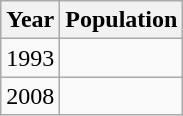<table class="wikitable">
<tr>
<th>Year</th>
<th>Population</th>
</tr>
<tr>
<td>1993</td>
<td></td>
</tr>
<tr>
<td>2008</td>
<td></td>
</tr>
</table>
